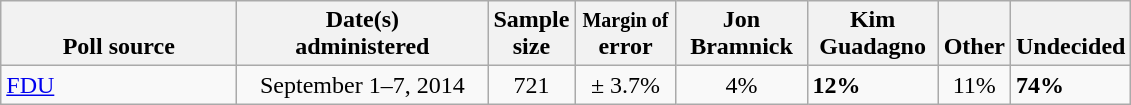<table class="wikitable">
<tr valign= bottom>
<th style="width:150px;">Poll source</th>
<th style="width:160px;">Date(s)<br>administered</th>
<th>Sample<br>size</th>
<th style="width:60px;"><small>Margin of</small><br>error</th>
<th style="width:80px;">Jon<br>Bramnick</th>
<th style="width:80px;">Kim<br>Guadagno</th>
<th>Other</th>
<th>Undecided</th>
</tr>
<tr>
<td><a href='#'>FDU</a></td>
<td align=center>September 1–7, 2014</td>
<td align=center>721</td>
<td align=center>± 3.7%</td>
<td align=center>4%</td>
<td><strong>12%</strong></td>
<td align=center>11%</td>
<td><strong>74%</strong></td>
</tr>
</table>
